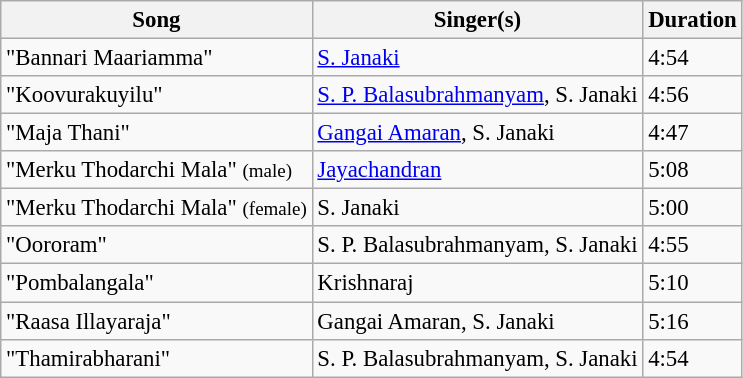<table class="wikitable" style="font-size:95%;">
<tr>
<th>Song</th>
<th>Singer(s)</th>
<th>Duration</th>
</tr>
<tr>
<td>"Bannari Maariamma"</td>
<td><a href='#'>S. Janaki</a></td>
<td>4:54</td>
</tr>
<tr>
<td>"Koovurakuyilu"</td>
<td><a href='#'>S. P. Balasubrahmanyam</a>, S. Janaki</td>
<td>4:56</td>
</tr>
<tr>
<td>"Maja Thani"</td>
<td><a href='#'>Gangai Amaran</a>, S. Janaki</td>
<td>4:47</td>
</tr>
<tr>
<td>"Merku Thodarchi Mala" <small>(male)</small></td>
<td><a href='#'>Jayachandran</a></td>
<td>5:08</td>
</tr>
<tr>
<td>"Merku Thodarchi Mala" <small>(female)</small></td>
<td>S. Janaki</td>
<td>5:00</td>
</tr>
<tr>
<td>"Oororam"</td>
<td>S. P. Balasubrahmanyam, S. Janaki</td>
<td>4:55</td>
</tr>
<tr>
<td>"Pombalangala"</td>
<td>Krishnaraj</td>
<td>5:10</td>
</tr>
<tr>
<td>"Raasa Illayaraja"</td>
<td>Gangai Amaran, S. Janaki</td>
<td>5:16</td>
</tr>
<tr>
<td>"Thamirabharani"</td>
<td>S. P. Balasubrahmanyam, S. Janaki</td>
<td>4:54</td>
</tr>
</table>
